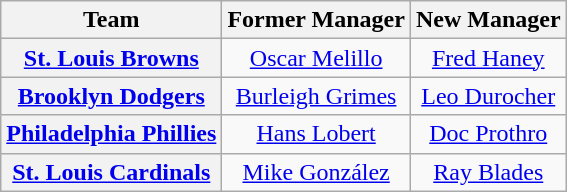<table class="wikitable plainrowheaders" style="text-align:center;">
<tr>
<th>Team</th>
<th>Former Manager</th>
<th>New Manager</th>
</tr>
<tr>
<th scope="row" style="text-align:center;"><a href='#'>St. Louis Browns</a></th>
<td><a href='#'>Oscar Melillo</a></td>
<td><a href='#'>Fred Haney</a></td>
</tr>
<tr>
<th scope="row" style="text-align:center;"><a href='#'>Brooklyn Dodgers</a></th>
<td><a href='#'>Burleigh Grimes</a></td>
<td><a href='#'>Leo Durocher</a></td>
</tr>
<tr>
<th scope="row" style="text-align:center;"><a href='#'>Philadelphia Phillies</a></th>
<td><a href='#'>Hans Lobert</a></td>
<td><a href='#'>Doc Prothro</a></td>
</tr>
<tr>
<th scope="row" style="text-align:center;"><a href='#'>St. Louis Cardinals</a></th>
<td><a href='#'>Mike González</a></td>
<td><a href='#'>Ray Blades</a></td>
</tr>
</table>
